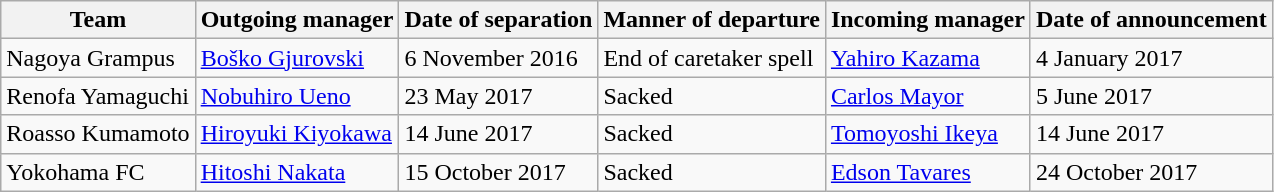<table class="wikitable sortable">
<tr>
<th>Team</th>
<th>Outgoing manager</th>
<th>Date of separation</th>
<th>Manner of departure</th>
<th>Incoming manager</th>
<th>Date of announcement</th>
</tr>
<tr>
<td>Nagoya Grampus</td>
<td> <a href='#'>Boško Gjurovski</a></td>
<td>6 November 2016</td>
<td>End of caretaker spell</td>
<td> <a href='#'>Yahiro Kazama</a></td>
<td>4 January 2017</td>
</tr>
<tr>
<td>Renofa Yamaguchi</td>
<td> <a href='#'>Nobuhiro Ueno</a></td>
<td>23 May 2017</td>
<td>Sacked</td>
<td> <a href='#'>Carlos Mayor</a></td>
<td>5 June 2017</td>
</tr>
<tr>
<td>Roasso Kumamoto</td>
<td> <a href='#'>Hiroyuki Kiyokawa</a></td>
<td>14 June 2017</td>
<td>Sacked</td>
<td> <a href='#'>Tomoyoshi Ikeya</a></td>
<td>14 June 2017</td>
</tr>
<tr>
<td>Yokohama FC</td>
<td> <a href='#'>Hitoshi Nakata</a></td>
<td>15 October 2017</td>
<td>Sacked</td>
<td> <a href='#'>Edson Tavares</a></td>
<td>24 October 2017</td>
</tr>
</table>
